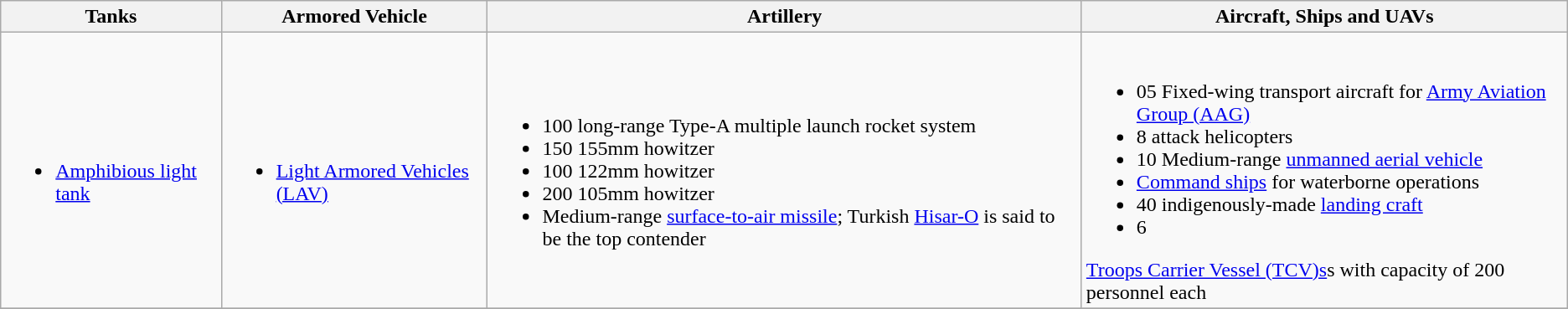<table class="wikitable">
<tr>
<th>Tanks</th>
<th>Armored Vehicle</th>
<th>Artillery</th>
<th>Aircraft, Ships and UAVs</th>
</tr>
<tr>
<td><br><ul><li><a href='#'>Amphibious light tank</a></li></ul></td>
<td><br><ul><li><a href='#'>Light Armored Vehicles (LAV)</a></li></ul></td>
<td><br><ul><li>100 long-range Type-A multiple launch rocket system</li><li>150 155mm howitzer</li><li>100 122mm howitzer</li><li>200 105mm howitzer</li><li>Medium-range <a href='#'>surface-to-air missile</a>; Turkish <a href='#'>Hisar-O</a> is said to be the top contender</li></ul></td>
<td><br><ul><li>05 Fixed-wing transport aircraft for <a href='#'>Army Aviation Group (AAG)</a></li><li>8 attack helicopters</li><li>10 Medium-range <a href='#'>unmanned aerial vehicle</a></li><li><a href='#'>Command ships</a> for waterborne operations</li><li>40 indigenously-made <a href='#'>landing craft</a></li><li>6</li></ul><a href='#'>Troops Carrier Vessel (TCV)s</a>s with capacity of 200 personnel each</td>
</tr>
<tr>
</tr>
</table>
